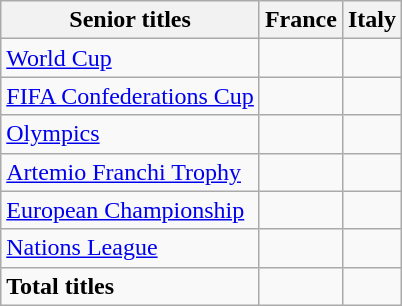<table class="wikitable">
<tr>
<th>Senior titles</th>
<th>France</th>
<th>Italy</th>
</tr>
<tr>
<td><a href='#'>World Cup</a></td>
<td></td>
<td></td>
</tr>
<tr>
<td><a href='#'>FIFA Confederations Cup</a></td>
<td></td>
<td></td>
</tr>
<tr>
<td><a href='#'>Olympics</a></td>
<td></td>
<td></td>
</tr>
<tr>
<td><a href='#'>Artemio Franchi Trophy</a></td>
<td></td>
<td></td>
</tr>
<tr>
<td><a href='#'>European Championship</a></td>
<td></td>
<td></td>
</tr>
<tr>
<td><a href='#'>Nations League</a></td>
<td></td>
<td></td>
</tr>
<tr>
<td><strong>Total titles</strong></td>
<td></td>
<td></td>
</tr>
</table>
